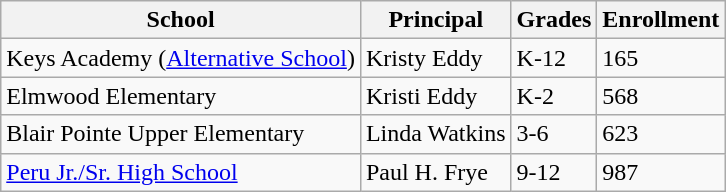<table class="wikitable">
<tr>
<th>School</th>
<th>Principal</th>
<th>Grades</th>
<th>Enrollment</th>
</tr>
<tr>
<td>Keys Academy (<a href='#'>Alternative School</a>)</td>
<td>Kristy Eddy</td>
<td>K-12</td>
<td>165</td>
</tr>
<tr>
<td>Elmwood Elementary</td>
<td>Kristi Eddy</td>
<td>K-2</td>
<td>568</td>
</tr>
<tr>
<td>Blair Pointe Upper Elementary</td>
<td>Linda Watkins</td>
<td>3-6</td>
<td>623</td>
</tr>
<tr>
<td><a href='#'>Peru Jr./Sr. High School</a></td>
<td>Paul H. Frye</td>
<td>9-12</td>
<td>987</td>
</tr>
</table>
